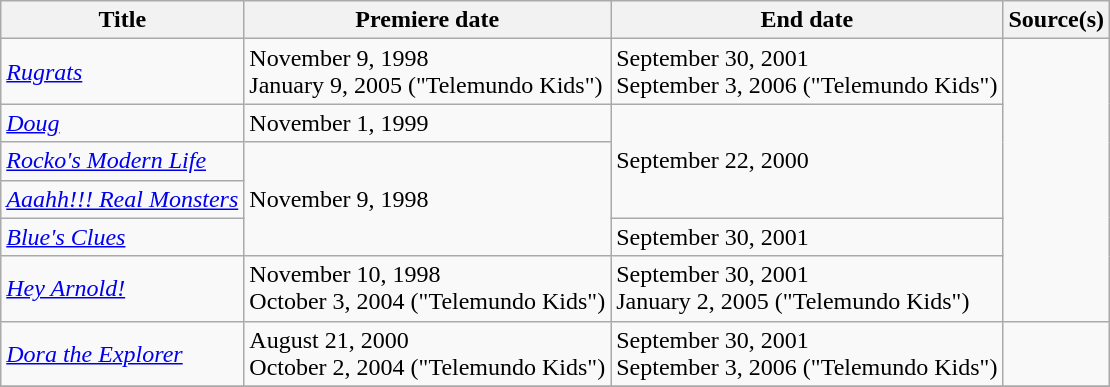<table class="wikitable sortable">
<tr>
<th>Title</th>
<th>Premiere date</th>
<th>End date</th>
<th>Source(s)</th>
</tr>
<tr>
<td><em><a href='#'>Rugrats</a></em></td>
<td>November 9, 1998 <br>January 9, 2005 ("Telemundo Kids")</td>
<td>September 30, 2001 <br>September 3, 2006 ("Telemundo Kids")</td>
<td rowspan="6"></td>
</tr>
<tr>
<td><em><a href='#'>Doug</a></em></td>
<td>November 1, 1999</td>
<td rowspan=3>September 22, 2000</td>
</tr>
<tr>
<td><em><a href='#'>Rocko's Modern Life</a></em></td>
<td rowspan=3>November 9, 1998</td>
</tr>
<tr>
<td><em><a href='#'>Aaahh!!! Real Monsters</a></em></td>
</tr>
<tr>
<td><em><a href='#'>Blue's Clues</a></em></td>
<td>September 30, 2001</td>
</tr>
<tr>
<td><em><a href='#'>Hey Arnold!</a></em></td>
<td>November 10, 1998 <br>October 3, 2004 ("Telemundo Kids")</td>
<td>September 30, 2001 <br>January 2, 2005 ("Telemundo Kids")</td>
</tr>
<tr>
<td><em><a href='#'>Dora the Explorer</a></em></td>
<td>August 21, 2000 <br>October 2, 2004 ("Telemundo Kids")</td>
<td>September 30, 2001 <br>September 3, 2006 ("Telemundo Kids")</td>
<td></td>
</tr>
<tr>
</tr>
</table>
